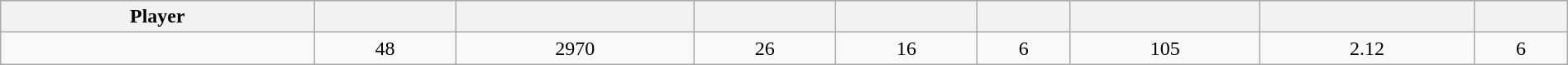<table class="wikitable sortable" style="width:100%;">
<tr style="text-align:center; background:#ddd;">
<th>Player</th>
<th></th>
<th></th>
<th></th>
<th></th>
<th></th>
<th></th>
<th></th>
<th></th>
</tr>
<tr align=center>
<td></td>
<td>48</td>
<td>2970</td>
<td>26</td>
<td>16</td>
<td>6</td>
<td>105</td>
<td>2.12</td>
<td>6</td>
</tr>
</table>
